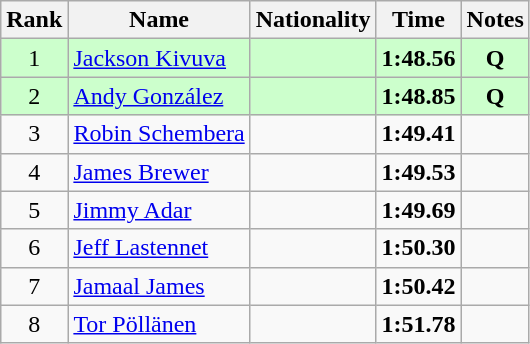<table class="wikitable sortable" style="text-align:center">
<tr>
<th>Rank</th>
<th>Name</th>
<th>Nationality</th>
<th>Time</th>
<th>Notes</th>
</tr>
<tr bgcolor=ccffcc>
<td>1</td>
<td align=left><a href='#'>Jackson Kivuva</a></td>
<td align=left></td>
<td><strong>1:48.56</strong></td>
<td><strong>Q</strong></td>
</tr>
<tr bgcolor=ccffcc>
<td>2</td>
<td align=left><a href='#'>Andy González</a></td>
<td align=left></td>
<td><strong>1:48.85</strong></td>
<td><strong>Q</strong></td>
</tr>
<tr>
<td>3</td>
<td align=left><a href='#'>Robin Schembera</a></td>
<td align=left></td>
<td><strong>1:49.41</strong></td>
<td></td>
</tr>
<tr>
<td>4</td>
<td align=left><a href='#'>James Brewer</a></td>
<td align=left></td>
<td><strong>1:49.53</strong></td>
<td></td>
</tr>
<tr>
<td>5</td>
<td align=left><a href='#'>Jimmy Adar</a></td>
<td align=left></td>
<td><strong>1:49.69</strong></td>
<td></td>
</tr>
<tr>
<td>6</td>
<td align=left><a href='#'>Jeff Lastennet</a></td>
<td align=left></td>
<td><strong>1:50.30</strong></td>
<td></td>
</tr>
<tr>
<td>7</td>
<td align=left><a href='#'>Jamaal James</a></td>
<td align=left></td>
<td><strong>1:50.42</strong></td>
<td></td>
</tr>
<tr>
<td>8</td>
<td align=left><a href='#'>Tor Pöllänen</a></td>
<td align=left></td>
<td><strong>1:51.78</strong></td>
<td></td>
</tr>
</table>
